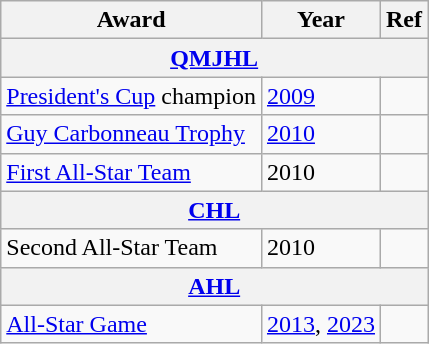<table class="wikitable">
<tr>
<th>Award</th>
<th>Year</th>
<th>Ref</th>
</tr>
<tr>
<th colspan="3"><a href='#'>QMJHL</a></th>
</tr>
<tr>
<td><a href='#'> President's Cup</a> champion</td>
<td><a href='#'>2009</a></td>
<td></td>
</tr>
<tr>
<td><a href='#'>Guy Carbonneau Trophy</a></td>
<td><a href='#'>2010</a></td>
<td></td>
</tr>
<tr>
<td><a href='#'>First All-Star Team</a></td>
<td>2010</td>
<td></td>
</tr>
<tr>
<th colspan="3"><a href='#'>CHL</a></th>
</tr>
<tr>
<td>Second All-Star Team</td>
<td>2010</td>
<td></td>
</tr>
<tr>
<th colspan="3"><a href='#'>AHL</a></th>
</tr>
<tr>
<td><a href='#'>All-Star Game</a></td>
<td><a href='#'>2013</a>, <a href='#'>2023</a></td>
<td></td>
</tr>
</table>
